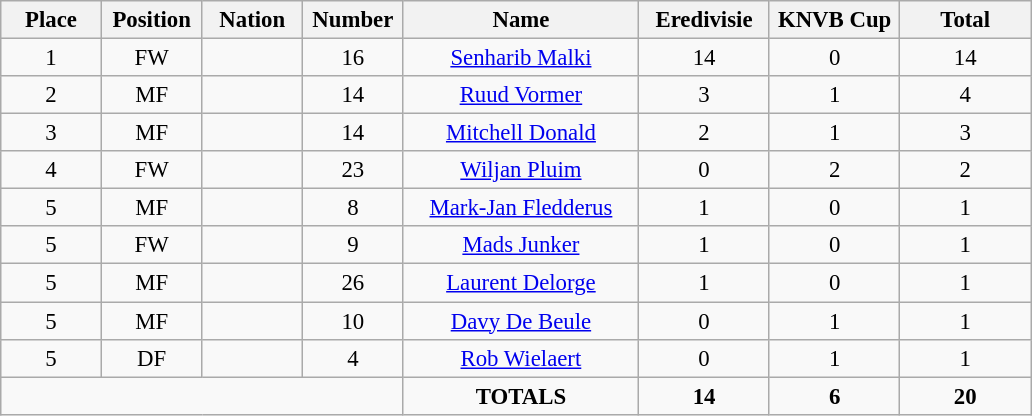<table class="wikitable" style="font-size: 95%; text-align: center;">
<tr>
<th width=60>Place</th>
<th width=60>Position</th>
<th width=60>Nation</th>
<th width=60>Number</th>
<th width=150>Name</th>
<th width=80>Eredivisie</th>
<th width=80>KNVB Cup</th>
<th width=80>Total</th>
</tr>
<tr>
<td>1</td>
<td>FW</td>
<td></td>
<td>16</td>
<td><a href='#'>Senharib Malki</a></td>
<td>14</td>
<td>0</td>
<td>14</td>
</tr>
<tr>
<td>2</td>
<td>MF</td>
<td></td>
<td>14</td>
<td><a href='#'>Ruud Vormer</a></td>
<td>3</td>
<td>1</td>
<td>4</td>
</tr>
<tr>
<td>3</td>
<td>MF</td>
<td></td>
<td>14</td>
<td><a href='#'>Mitchell Donald</a></td>
<td>2</td>
<td>1</td>
<td>3</td>
</tr>
<tr>
<td>4</td>
<td>FW</td>
<td></td>
<td>23</td>
<td><a href='#'>Wiljan Pluim</a></td>
<td>0</td>
<td>2</td>
<td>2</td>
</tr>
<tr>
<td>5</td>
<td>MF</td>
<td></td>
<td>8</td>
<td><a href='#'>Mark-Jan Fledderus</a></td>
<td>1</td>
<td>0</td>
<td>1</td>
</tr>
<tr>
<td>5</td>
<td>FW</td>
<td></td>
<td>9</td>
<td><a href='#'>Mads Junker</a></td>
<td>1</td>
<td>0</td>
<td>1</td>
</tr>
<tr>
<td>5</td>
<td>MF</td>
<td></td>
<td>26</td>
<td><a href='#'>Laurent Delorge</a></td>
<td>1</td>
<td>0</td>
<td>1</td>
</tr>
<tr>
<td>5</td>
<td>MF</td>
<td></td>
<td>10</td>
<td><a href='#'>Davy De Beule</a></td>
<td>0</td>
<td>1</td>
<td>1</td>
</tr>
<tr>
<td>5</td>
<td>DF</td>
<td></td>
<td>4</td>
<td><a href='#'>Rob Wielaert</a></td>
<td>0</td>
<td>1</td>
<td>1</td>
</tr>
<tr>
<td colspan="4"></td>
<td><strong>TOTALS</strong></td>
<td><strong>14</strong></td>
<td><strong>6</strong></td>
<td><strong>20</strong></td>
</tr>
</table>
